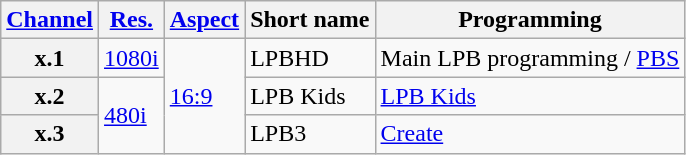<table class="wikitable">
<tr>
<th scope="col"><a href='#'>Channel</a></th>
<th scope="col"><a href='#'>Res.</a></th>
<th scope="col"><a href='#'>Aspect</a></th>
<th scope="col">Short name</th>
<th scope="col">Programming</th>
</tr>
<tr>
<th scope = "row">x.1</th>
<td><a href='#'>1080i</a></td>
<td rowspan="3"><a href='#'>16:9</a></td>
<td>LPBHD</td>
<td>Main LPB programming / <a href='#'>PBS</a></td>
</tr>
<tr>
<th scope = "row">x.2</th>
<td rowspan="2"><a href='#'>480i</a></td>
<td>LPB Kids</td>
<td><a href='#'>LPB Kids</a></td>
</tr>
<tr>
<th scope = "row">x.3</th>
<td>LPB3</td>
<td><a href='#'>Create</a></td>
</tr>
</table>
